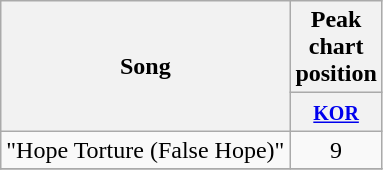<table class="wikitable sortable" style="text-align:center;">
<tr>
<th rowspan="2">Song</th>
<th colspan="1">Peak chart position</th>
</tr>
<tr>
<th width="30"><small><a href='#'>KOR</a></small><br></th>
</tr>
<tr>
<td align="left">"Hope Torture (False Hope)"</td>
<td>9</td>
</tr>
<tr>
</tr>
</table>
